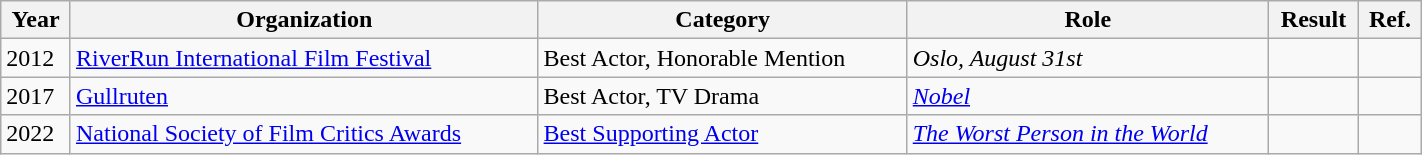<table class="wikitable" width="75%">
<tr>
<th>Year</th>
<th>Organization</th>
<th>Category</th>
<th>Role</th>
<th>Result</th>
<th>Ref.</th>
</tr>
<tr>
<td>2012</td>
<td><a href='#'>RiverRun International Film Festival</a></td>
<td>Best Actor, Honorable Mention</td>
<td><em>Oslo, August 31st</em></td>
<td></td>
<td></td>
</tr>
<tr>
<td>2017</td>
<td><a href='#'>Gullruten</a></td>
<td>Best Actor, TV Drama</td>
<td><em><a href='#'>Nobel</a></em></td>
<td></td>
<td></td>
</tr>
<tr>
<td>2022</td>
<td><a href='#'>National Society of Film Critics Awards</a></td>
<td><a href='#'>Best Supporting Actor</a></td>
<td><em><a href='#'>The Worst Person in the World</a></em></td>
<td></td>
<td></td>
</tr>
</table>
